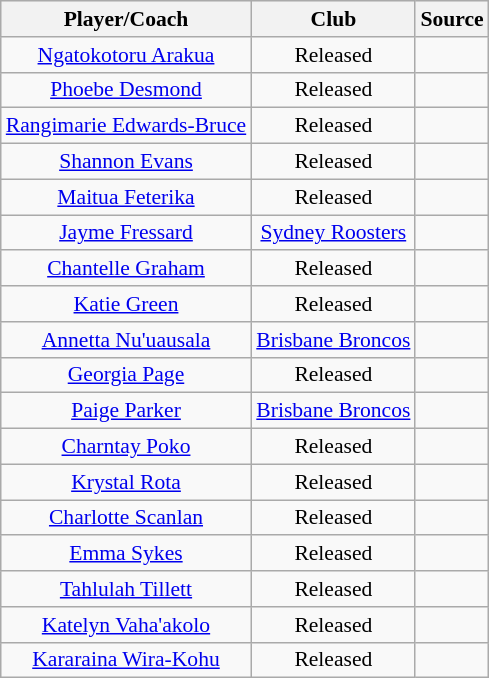<table class="wikitable sortable" style="text-align: center; font-size:90%">
<tr style="background:#efefef;">
<th>Player/Coach</th>
<th>Club</th>
<th>Source</th>
</tr>
<tr>
<td><a href='#'>Ngatokotoru Arakua</a></td>
<td>Released</td>
<td></td>
</tr>
<tr>
<td><a href='#'>Phoebe Desmond</a></td>
<td>Released</td>
<td></td>
</tr>
<tr>
<td><a href='#'>Rangimarie Edwards-Bruce</a></td>
<td>Released</td>
<td></td>
</tr>
<tr>
<td><a href='#'>Shannon Evans</a></td>
<td>Released</td>
<td></td>
</tr>
<tr>
<td><a href='#'>Maitua Feterika</a></td>
<td>Released</td>
<td></td>
</tr>
<tr>
<td><a href='#'>Jayme Fressard</a></td>
<td><a href='#'>Sydney Roosters</a></td>
<td></td>
</tr>
<tr>
<td><a href='#'>Chantelle Graham</a></td>
<td>Released</td>
<td></td>
</tr>
<tr>
<td><a href='#'>Katie Green</a></td>
<td>Released</td>
<td></td>
</tr>
<tr>
<td><a href='#'>Annetta Nu'uausala</a></td>
<td><a href='#'>Brisbane Broncos</a></td>
<td></td>
</tr>
<tr>
<td><a href='#'>Georgia Page</a></td>
<td>Released</td>
<td></td>
</tr>
<tr>
<td><a href='#'>Paige Parker</a></td>
<td><a href='#'>Brisbane Broncos</a></td>
<td></td>
</tr>
<tr>
<td><a href='#'>Charntay Poko</a></td>
<td>Released</td>
<td></td>
</tr>
<tr>
<td><a href='#'>Krystal Rota</a></td>
<td>Released</td>
<td></td>
</tr>
<tr>
<td><a href='#'>Charlotte Scanlan</a></td>
<td>Released</td>
<td></td>
</tr>
<tr>
<td><a href='#'>Emma Sykes</a></td>
<td>Released</td>
<td></td>
</tr>
<tr>
<td><a href='#'>Tahlulah Tillett</a></td>
<td>Released</td>
<td></td>
</tr>
<tr>
<td><a href='#'>Katelyn Vaha'akolo</a></td>
<td>Released</td>
<td></td>
</tr>
<tr>
<td><a href='#'>Kararaina Wira-Kohu</a></td>
<td>Released</td>
<td></td>
</tr>
</table>
